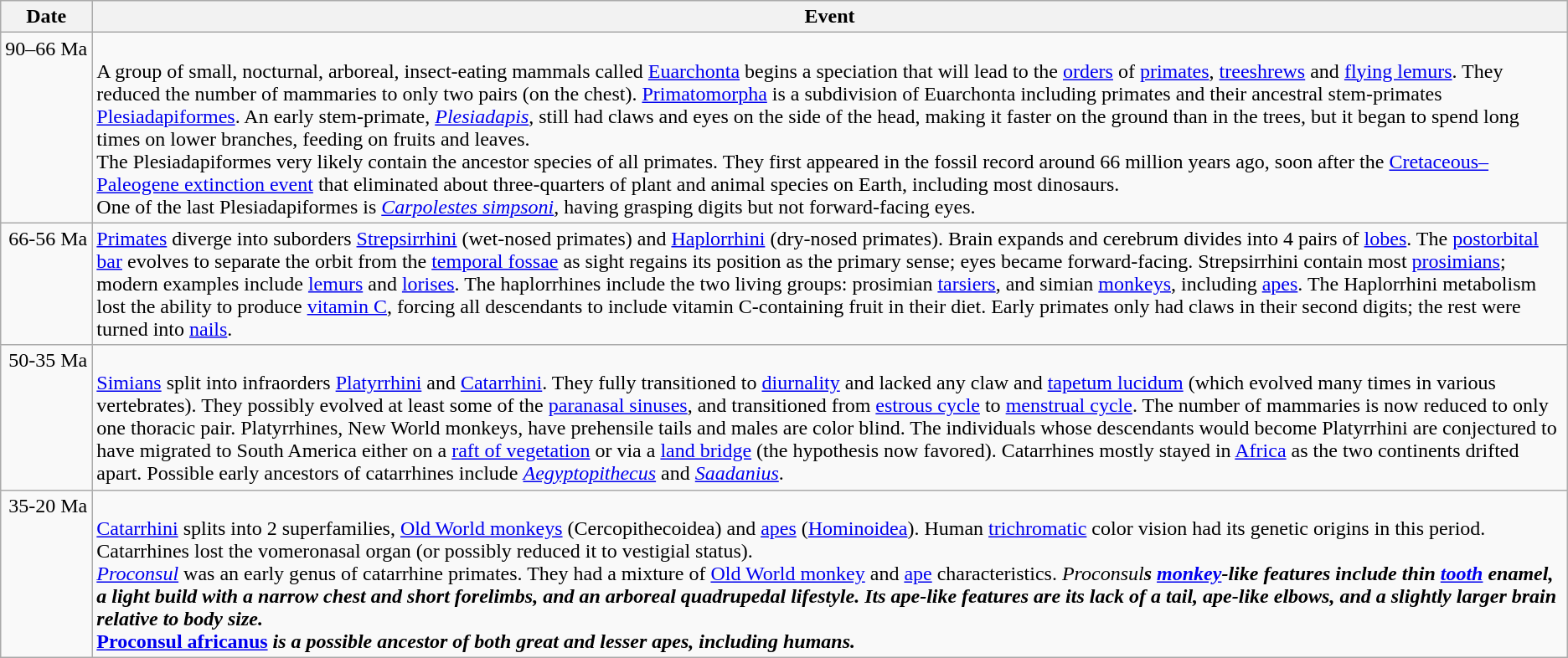<table class="wikitable">
<tr>
<th scope="col">Date</th>
<th scope="col">Event</th>
</tr>
<tr>
<td style="vertical-align: top; text-align: right; white-space: nowrap;">90–66 Ma</td>
<td><br>
A group of small, nocturnal, arboreal, insect-eating mammals called <a href='#'>Euarchonta</a> begins a speciation that will lead to the <a href='#'>orders</a> of <a href='#'>primates</a>, <a href='#'>treeshrews</a> and <a href='#'>flying lemurs</a>. They reduced the number of mammaries to only two pairs (on the chest). <a href='#'>Primatomorpha</a> is a subdivision of Euarchonta including primates and their ancestral stem-primates <a href='#'>Plesiadapiformes</a>. An early stem-primate, <em><a href='#'>Plesiadapis</a></em>, still had claws and eyes on the side of the head, making it faster on the ground than in the trees, but it began to spend long times on lower branches, feeding on fruits and leaves.<br>The Plesiadapiformes very likely contain the ancestor species of all primates.  They first appeared in the fossil record around 66 million years ago, soon after the <a href='#'>Cretaceous–Paleogene extinction event</a> that eliminated about three-quarters of plant and animal species on Earth, including most dinosaurs.<br>One of the last Plesiadapiformes is <em><a href='#'>Carpolestes simpsoni</a></em>, having grasping digits but not forward-facing eyes.</td>
</tr>
<tr>
<td style="vertical-align: top; text-align: right; white-space: nowrap;">66-56 Ma</td>
<td><a href='#'>Primates</a> diverge into suborders <a href='#'>Strepsirrhini</a> (wet-nosed primates) and <a href='#'>Haplorrhini</a> (dry-nosed primates). Brain expands and cerebrum divides into 4 pairs of <a href='#'>lobes</a>. The <a href='#'>postorbital bar</a> evolves to separate the orbit from the <a href='#'>temporal fossae</a> as sight regains its position as the primary sense;  eyes became forward-facing. Strepsirrhini contain most <a href='#'>prosimians</a>; modern examples include <a href='#'>lemurs</a> and <a href='#'>lorises</a>. The haplorrhines include the two living groups: prosimian <a href='#'>tarsiers</a>, and simian <a href='#'>monkeys</a>, including <a href='#'>apes</a>. The Haplorrhini metabolism lost the ability to produce <a href='#'>vitamin C</a>, forcing all descendants to include vitamin C-containing fruit in their diet. Early primates only had claws in their second digits; the rest were turned into <a href='#'>nails</a>.</td>
</tr>
<tr>
<td style="vertical-align: top; text-align: right; white-space: nowrap;">50-35 Ma</td>
<td><br><a href='#'>Simians</a> split into infraorders <a href='#'>Platyrrhini</a> and <a href='#'>Catarrhini</a>. They fully transitioned to <a href='#'>diurnality</a> and lacked any claw and <a href='#'>tapetum lucidum</a> (which evolved many times in various vertebrates). They possibly evolved at least some of the <a href='#'>paranasal sinuses</a>, and transitioned from <a href='#'>estrous cycle</a> to <a href='#'>menstrual cycle</a>. The number of mammaries is now reduced to only one thoracic pair. Platyrrhines, New World monkeys, have prehensile tails and males are color blind. The individuals whose descendants would become Platyrrhini are conjectured to have migrated to South America either on a <a href='#'>raft of vegetation</a> or via a <a href='#'>land bridge</a> (the hypothesis now favored). Catarrhines mostly stayed in <a href='#'>Africa</a> as the two continents drifted apart. Possible early ancestors of catarrhines include <em><a href='#'>Aegyptopithecus</a></em> and <em><a href='#'>Saadanius</a></em>.</td>
</tr>
<tr>
<td style="vertical-align: top; text-align: right; white-space: nowrap;">35-20 Ma</td>
<td><br><a href='#'>Catarrhini</a> splits into 2 superfamilies, <a href='#'>Old World monkeys</a> (Cercopithecoidea) and <a href='#'>apes</a> (<a href='#'>Hominoidea</a>). Human <a href='#'>trichromatic</a> color vision had its genetic origins in this period. Catarrhines lost the vomeronasal organ (or possibly reduced it to vestigial status).<br><em><a href='#'>Proconsul</a></em> was an early genus of catarrhine primates. They had a mixture of <a href='#'>Old World monkey</a> and <a href='#'>ape</a> characteristics. <em>Proconsul<strong>s <a href='#'>monkey</a>-like features include thin <a href='#'>tooth</a> enamel, a light build with a narrow chest and short forelimbs, and an arboreal quadrupedal lifestyle. Its ape-like features are its lack of a tail, ape-like elbows, and a slightly larger brain relative to body size.<br></em><a href='#'>Proconsul africanus</a><em> is a possible ancestor of both great and lesser apes, including humans.</td>
</tr>
</table>
